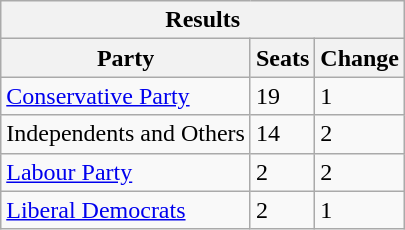<table class="wikitable">
<tr>
<th colspan="3">Results</th>
</tr>
<tr>
<th>Party</th>
<th>Seats</th>
<th>Change</th>
</tr>
<tr>
<td><a href='#'>Conservative Party</a></td>
<td>19</td>
<td> 1</td>
</tr>
<tr>
<td>Independents and Others</td>
<td>14</td>
<td> 2</td>
</tr>
<tr>
<td><a href='#'>Labour Party</a></td>
<td>2</td>
<td> 2</td>
</tr>
<tr>
<td><a href='#'>Liberal Democrats</a></td>
<td>2</td>
<td> 1</td>
</tr>
</table>
